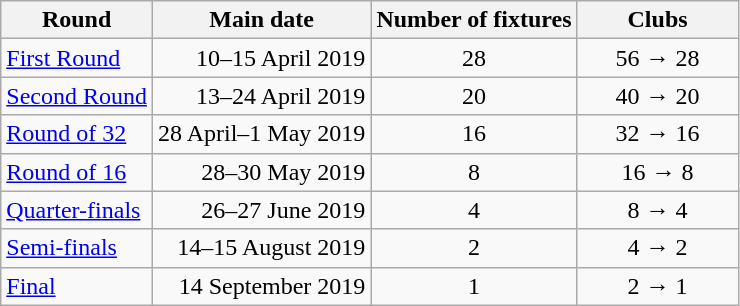<table class="wikitable" style="text-align:center">
<tr>
<th>Round</th>
<th>Main date</th>
<th>Number of fixtures</th>
<th width=100>Clubs</th>
</tr>
<tr>
<td align=left><a href='#'>First Round</a></td>
<td align=right>10–15 April 2019</td>
<td>28</td>
<td>56 → 28</td>
</tr>
<tr>
<td align=left><a href='#'>Second Round</a></td>
<td align=right>13–24 April 2019</td>
<td>20</td>
<td>40 → 20</td>
</tr>
<tr>
<td align=left><a href='#'>Round of 32</a></td>
<td align=right>28 April–1 May 2019</td>
<td>16</td>
<td>32 → 16</td>
</tr>
<tr>
<td align=left><a href='#'>Round of 16</a></td>
<td align=right>28–30 May 2019</td>
<td>8</td>
<td>16 → 8</td>
</tr>
<tr>
<td align=left><a href='#'>Quarter-finals</a></td>
<td align=right>26–27 June 2019</td>
<td>4</td>
<td>8 → 4</td>
</tr>
<tr 4>
<td align=left><a href='#'>Semi-finals</a></td>
<td align=right>14–15 August 2019</td>
<td>2</td>
<td>4 → 2</td>
</tr>
<tr>
<td align=left><a href='#'>Final</a></td>
<td align=right>14 September 2019</td>
<td>1</td>
<td>2 → 1</td>
</tr>
</table>
